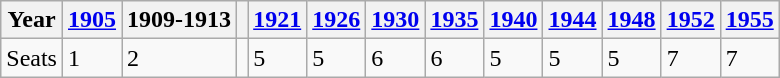<table class="wikitable">
<tr>
<th>Year</th>
<th><a href='#'>1905</a></th>
<th>1909-1913</th>
<th></th>
<th><a href='#'>1921</a></th>
<th><a href='#'>1926</a></th>
<th><a href='#'>1930</a></th>
<th><a href='#'>1935</a></th>
<th><a href='#'>1940</a></th>
<th><a href='#'>1944</a></th>
<th><a href='#'>1948</a></th>
<th><a href='#'>1952</a></th>
<th><a href='#'>1955</a></th>
</tr>
<tr>
<td>Seats</td>
<td>1</td>
<td>2</td>
<td></td>
<td>5</td>
<td>5</td>
<td>6</td>
<td>6</td>
<td>5</td>
<td>5</td>
<td>5</td>
<td>7</td>
<td>7</td>
</tr>
</table>
